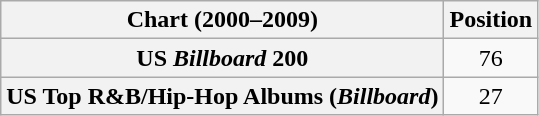<table class="wikitable sortable plainrowheaders" style="text-align:center">
<tr>
<th scope="col">Chart (2000–2009)</th>
<th scope="col">Position</th>
</tr>
<tr>
<th scope="row">US <em>Billboard</em> 200</th>
<td>76</td>
</tr>
<tr>
<th scope="row">US Top R&B/Hip-Hop Albums (<em>Billboard</em>)</th>
<td>27</td>
</tr>
</table>
